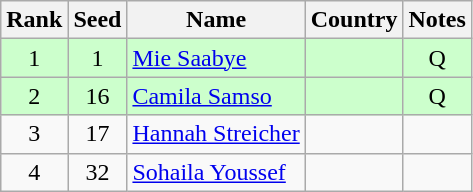<table class="wikitable" style="text-align:center;">
<tr>
<th>Rank</th>
<th>Seed</th>
<th>Name</th>
<th>Country</th>
<th>Notes</th>
</tr>
<tr bgcolor=ccffcc>
<td>1</td>
<td>1</td>
<td align=left><a href='#'>Mie Saabye</a></td>
<td align=left></td>
<td>Q</td>
</tr>
<tr bgcolor=ccffcc>
<td>2</td>
<td>16</td>
<td align=left><a href='#'>Camila Samso</a></td>
<td align=left></td>
<td>Q</td>
</tr>
<tr>
<td>3</td>
<td>17</td>
<td align=left><a href='#'>Hannah Streicher</a></td>
<td align=left></td>
<td></td>
</tr>
<tr>
<td>4</td>
<td>32</td>
<td align=left><a href='#'>Sohaila Youssef</a></td>
<td align=left></td>
<td></td>
</tr>
</table>
